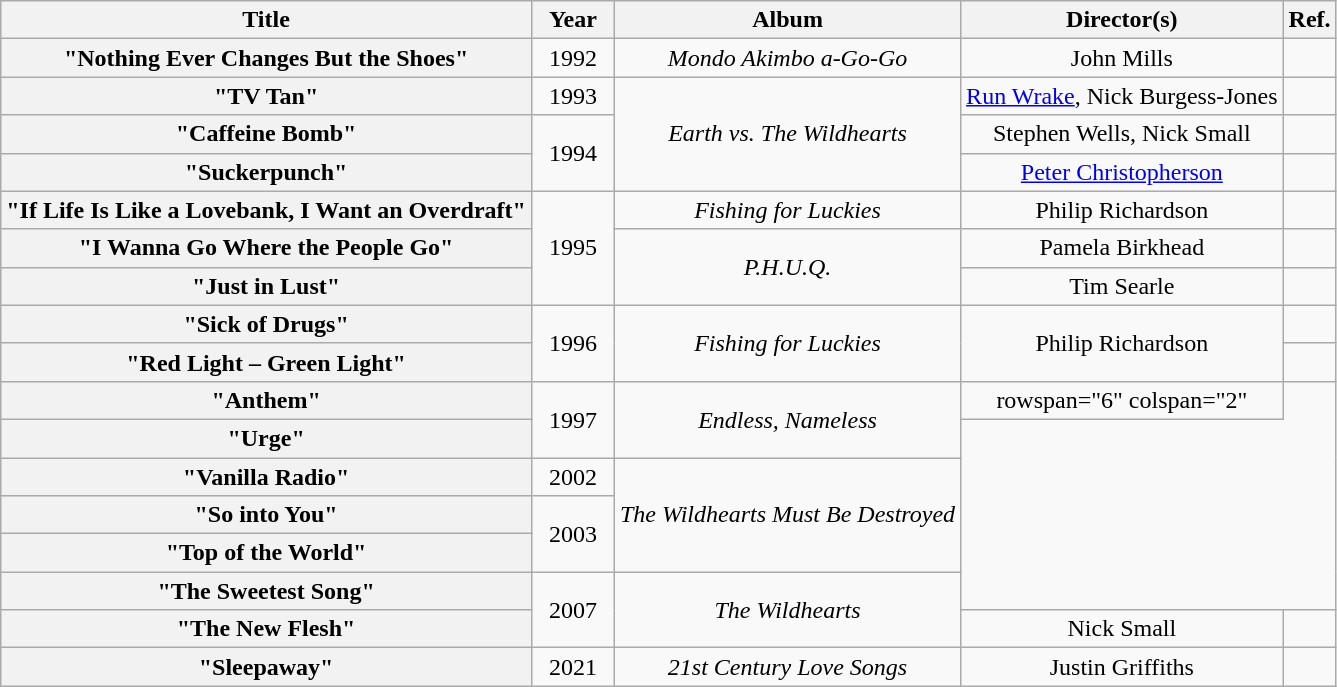<table class="wikitable plainrowheaders" style="text-align:center;">
<tr>
<th scope="col">Title</th>
<th scope="col" style="width:3em;">Year</th>
<th scope="col">Album</th>
<th scope="col">Director(s)</th>
<th scope="col">Ref.</th>
</tr>
<tr>
<th scope="row">"Nothing Ever Changes But the Shoes"</th>
<td>1992</td>
<td><em>Mondo Akimbo a-Go-Go</em></td>
<td>John Mills</td>
<td></td>
</tr>
<tr>
<th scope="row">"TV Tan"</th>
<td>1993</td>
<td rowspan="3"><em>Earth vs. The Wildhearts</em></td>
<td><a href='#'>Run Wrake</a>, Nick Burgess-Jones</td>
<td></td>
</tr>
<tr>
<th scope="row">"Caffeine Bomb"</th>
<td rowspan="2">1994</td>
<td>Stephen Wells, Nick Small</td>
<td></td>
</tr>
<tr>
<th scope="row">"Suckerpunch"</th>
<td><a href='#'>Peter Christopherson</a></td>
<td></td>
</tr>
<tr>
<th scope="row">"If Life Is Like a Lovebank, I Want an Overdraft"</th>
<td rowspan="3">1995</td>
<td><em>Fishing for Luckies</em></td>
<td>Philip Richardson</td>
<td></td>
</tr>
<tr>
<th scope="row">"I Wanna Go Where the People Go"</th>
<td rowspan="2"><em>P.H.U.Q.</em></td>
<td>Pamela Birkhead</td>
<td></td>
</tr>
<tr>
<th scope="row">"Just in Lust"</th>
<td>Tim Searle</td>
<td></td>
</tr>
<tr>
<th scope="row">"Sick of Drugs"</th>
<td rowspan="2">1996</td>
<td rowspan="2"><em>Fishing for Luckies</em> </td>
<td rowspan="2">Philip Richardson</td>
<td></td>
</tr>
<tr>
<th scope="row">"Red Light – Green Light"</th>
<td></td>
</tr>
<tr>
<th scope="row">"Anthem"</th>
<td rowspan="2">1997</td>
<td rowspan="2"><em>Endless, Nameless</em></td>
<td>rowspan="6" colspan="2" </td>
</tr>
<tr>
<th scope="row">"Urge"</th>
</tr>
<tr>
<th scope="row">"Vanilla Radio"</th>
<td>2002</td>
<td rowspan="3"><em>The Wildhearts Must Be Destroyed</em></td>
</tr>
<tr>
<th scope="row">"So into You"</th>
<td rowspan="2">2003</td>
</tr>
<tr>
<th scope="row">"Top of the World"</th>
</tr>
<tr>
<th scope="row">"The Sweetest Song"</th>
<td rowspan="2">2007</td>
<td rowspan="2"><em>The Wildhearts</em></td>
</tr>
<tr>
<th scope="row">"The New Flesh"</th>
<td>Nick Small</td>
<td></td>
</tr>
<tr>
<th scope="row">"Sleepaway"</th>
<td>2021</td>
<td><em>21st Century Love Songs</em></td>
<td>Justin Griffiths</td>
<td></td>
</tr>
</table>
